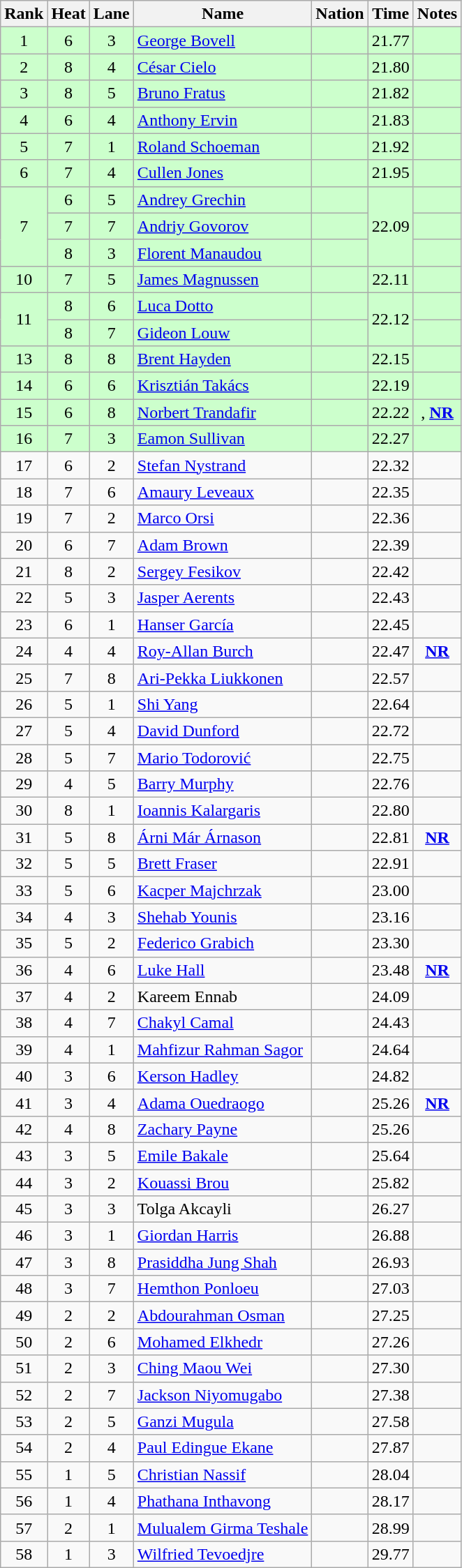<table class="wikitable sortable" style="text-align:center">
<tr>
<th>Rank</th>
<th>Heat</th>
<th>Lane</th>
<th>Name</th>
<th>Nation</th>
<th>Time</th>
<th>Notes</th>
</tr>
<tr bgcolor=ccffcc>
<td>1</td>
<td>6</td>
<td>3</td>
<td align=left><a href='#'>George Bovell</a></td>
<td align=left></td>
<td>21.77</td>
<td></td>
</tr>
<tr bgcolor=ccffcc>
<td>2</td>
<td>8</td>
<td>4</td>
<td align=left><a href='#'>César Cielo</a></td>
<td align=left></td>
<td>21.80</td>
<td></td>
</tr>
<tr bgcolor=ccffcc>
<td>3</td>
<td>8</td>
<td>5</td>
<td align=left><a href='#'>Bruno Fratus</a></td>
<td align=left></td>
<td>21.82</td>
<td></td>
</tr>
<tr bgcolor=ccffcc>
<td>4</td>
<td>6</td>
<td>4</td>
<td align=left><a href='#'>Anthony Ervin</a></td>
<td align=left></td>
<td>21.83</td>
<td></td>
</tr>
<tr bgcolor=ccffcc>
<td>5</td>
<td>7</td>
<td>1</td>
<td align=left><a href='#'>Roland Schoeman</a></td>
<td align=left></td>
<td>21.92</td>
<td></td>
</tr>
<tr bgcolor=ccffcc>
<td>6</td>
<td>7</td>
<td>4</td>
<td align=left><a href='#'>Cullen Jones</a></td>
<td align=left></td>
<td>21.95</td>
<td></td>
</tr>
<tr bgcolor=ccffcc>
<td rowspan=3>7</td>
<td>6</td>
<td>5</td>
<td align=left><a href='#'>Andrey Grechin</a></td>
<td align=left></td>
<td rowspan=3>22.09</td>
<td></td>
</tr>
<tr bgcolor=ccffcc>
<td>7</td>
<td>7</td>
<td align=left><a href='#'>Andriy Govorov</a></td>
<td align=left></td>
<td></td>
</tr>
<tr bgcolor=ccffcc>
<td>8</td>
<td>3</td>
<td align=left><a href='#'>Florent Manaudou</a></td>
<td align=left></td>
<td></td>
</tr>
<tr bgcolor=ccffcc>
<td>10</td>
<td>7</td>
<td>5</td>
<td align=left><a href='#'>James Magnussen</a></td>
<td align=left></td>
<td>22.11</td>
<td></td>
</tr>
<tr bgcolor=ccffcc>
<td rowspan=2>11</td>
<td>8</td>
<td>6</td>
<td align=left><a href='#'>Luca Dotto</a></td>
<td align=left></td>
<td rowspan=2>22.12</td>
<td></td>
</tr>
<tr bgcolor=ccffcc>
<td>8</td>
<td>7</td>
<td align=left><a href='#'>Gideon Louw</a></td>
<td align=left></td>
<td></td>
</tr>
<tr bgcolor=ccffcc>
<td>13</td>
<td>8</td>
<td>8</td>
<td align=left><a href='#'>Brent Hayden</a></td>
<td align=left></td>
<td>22.15</td>
<td></td>
</tr>
<tr bgcolor=ccffcc>
<td>14</td>
<td>6</td>
<td>6</td>
<td align=left><a href='#'>Krisztián Takács</a></td>
<td align=left></td>
<td>22.19</td>
<td></td>
</tr>
<tr bgcolor=ccffcc>
<td>15</td>
<td>6</td>
<td>8</td>
<td align=left><a href='#'>Norbert Trandafir</a></td>
<td align=left></td>
<td>22.22</td>
<td>, <strong><a href='#'>NR</a></strong></td>
</tr>
<tr bgcolor=ccffcc>
<td>16</td>
<td>7</td>
<td>3</td>
<td align=left><a href='#'>Eamon Sullivan</a></td>
<td align=left></td>
<td>22.27</td>
<td></td>
</tr>
<tr>
<td>17</td>
<td>6</td>
<td>2</td>
<td align=left><a href='#'>Stefan Nystrand</a></td>
<td align=left></td>
<td>22.32</td>
<td></td>
</tr>
<tr>
<td>18</td>
<td>7</td>
<td>6</td>
<td align=left><a href='#'>Amaury Leveaux</a></td>
<td align=left></td>
<td>22.35</td>
<td></td>
</tr>
<tr>
<td>19</td>
<td>7</td>
<td>2</td>
<td align=left><a href='#'>Marco Orsi</a></td>
<td align=left></td>
<td>22.36</td>
<td></td>
</tr>
<tr>
<td>20</td>
<td>6</td>
<td>7</td>
<td align=left><a href='#'>Adam Brown</a></td>
<td align=left></td>
<td>22.39</td>
<td></td>
</tr>
<tr>
<td>21</td>
<td>8</td>
<td>2</td>
<td align=left><a href='#'>Sergey Fesikov</a></td>
<td align=left></td>
<td>22.42</td>
<td></td>
</tr>
<tr>
<td>22</td>
<td>5</td>
<td>3</td>
<td align=left><a href='#'>Jasper Aerents</a></td>
<td align=left></td>
<td>22.43</td>
<td></td>
</tr>
<tr>
<td>23</td>
<td>6</td>
<td>1</td>
<td align=left><a href='#'>Hanser García</a></td>
<td align=left></td>
<td>22.45</td>
<td></td>
</tr>
<tr>
<td>24</td>
<td>4</td>
<td>4</td>
<td align=left><a href='#'>Roy-Allan Burch</a></td>
<td align=left></td>
<td>22.47</td>
<td><strong><a href='#'>NR</a></strong></td>
</tr>
<tr>
<td>25</td>
<td>7</td>
<td>8</td>
<td align=left><a href='#'>Ari-Pekka Liukkonen</a></td>
<td align=left></td>
<td>22.57</td>
<td></td>
</tr>
<tr>
<td>26</td>
<td>5</td>
<td>1</td>
<td align=left><a href='#'>Shi Yang</a></td>
<td align=left></td>
<td>22.64</td>
<td></td>
</tr>
<tr>
<td>27</td>
<td>5</td>
<td>4</td>
<td align=left><a href='#'>David Dunford</a></td>
<td align=left></td>
<td>22.72</td>
<td></td>
</tr>
<tr>
<td>28</td>
<td>5</td>
<td>7</td>
<td align=left><a href='#'>Mario Todorović</a></td>
<td align=left></td>
<td>22.75</td>
<td></td>
</tr>
<tr>
<td>29</td>
<td>4</td>
<td>5</td>
<td align=left><a href='#'>Barry Murphy</a></td>
<td align=left></td>
<td>22.76</td>
<td></td>
</tr>
<tr>
<td>30</td>
<td>8</td>
<td>1</td>
<td align=left><a href='#'>Ioannis Kalargaris</a></td>
<td align=left></td>
<td>22.80</td>
<td></td>
</tr>
<tr>
<td>31</td>
<td>5</td>
<td>8</td>
<td align=left><a href='#'>Árni Már Árnason</a></td>
<td align=left></td>
<td>22.81</td>
<td><strong><a href='#'>NR</a></strong></td>
</tr>
<tr>
<td>32</td>
<td>5</td>
<td>5</td>
<td align=left><a href='#'>Brett Fraser</a></td>
<td align=left></td>
<td>22.91</td>
<td></td>
</tr>
<tr>
<td>33</td>
<td>5</td>
<td>6</td>
<td align=left><a href='#'>Kacper Majchrzak</a></td>
<td align=left></td>
<td>23.00</td>
<td></td>
</tr>
<tr>
<td>34</td>
<td>4</td>
<td>3</td>
<td align=left><a href='#'>Shehab Younis</a></td>
<td align=left></td>
<td>23.16</td>
<td></td>
</tr>
<tr>
<td>35</td>
<td>5</td>
<td>2</td>
<td align=left><a href='#'>Federico Grabich</a></td>
<td align=left></td>
<td>23.30</td>
<td></td>
</tr>
<tr>
<td>36</td>
<td>4</td>
<td>6</td>
<td align=left><a href='#'>Luke Hall</a></td>
<td align=left></td>
<td>23.48</td>
<td><strong><a href='#'>NR</a></strong></td>
</tr>
<tr>
<td>37</td>
<td>4</td>
<td>2</td>
<td align=left>Kareem Ennab</td>
<td align=left></td>
<td>24.09</td>
<td></td>
</tr>
<tr>
<td>38</td>
<td>4</td>
<td>7</td>
<td align=left><a href='#'>Chakyl Camal</a></td>
<td align=left></td>
<td>24.43</td>
<td></td>
</tr>
<tr>
<td>39</td>
<td>4</td>
<td>1</td>
<td align=left><a href='#'>Mahfizur Rahman Sagor</a></td>
<td align=left></td>
<td>24.64</td>
<td></td>
</tr>
<tr>
<td>40</td>
<td>3</td>
<td>6</td>
<td align=left><a href='#'>Kerson Hadley</a></td>
<td align=left></td>
<td>24.82</td>
<td></td>
</tr>
<tr>
<td>41</td>
<td>3</td>
<td>4</td>
<td align=left><a href='#'>Adama Ouedraogo</a></td>
<td align=left></td>
<td>25.26</td>
<td><strong><a href='#'>NR</a></strong></td>
</tr>
<tr>
<td>42</td>
<td>4</td>
<td>8</td>
<td align=left><a href='#'>Zachary Payne</a></td>
<td align=left></td>
<td>25.26</td>
<td></td>
</tr>
<tr>
<td>43</td>
<td>3</td>
<td>5</td>
<td align=left><a href='#'>Emile Bakale</a></td>
<td align=left></td>
<td>25.64</td>
<td></td>
</tr>
<tr>
<td>44</td>
<td>3</td>
<td>2</td>
<td align=left><a href='#'>Kouassi Brou</a></td>
<td align=left></td>
<td>25.82</td>
<td></td>
</tr>
<tr>
<td>45</td>
<td>3</td>
<td>3</td>
<td align=left>Tolga Akcayli</td>
<td align=left></td>
<td>26.27</td>
<td></td>
</tr>
<tr>
<td>46</td>
<td>3</td>
<td>1</td>
<td align=left><a href='#'>Giordan Harris</a></td>
<td align=left></td>
<td>26.88</td>
<td></td>
</tr>
<tr>
<td>47</td>
<td>3</td>
<td>8</td>
<td align=left><a href='#'>Prasiddha Jung Shah</a></td>
<td align=left></td>
<td>26.93</td>
<td></td>
</tr>
<tr>
<td>48</td>
<td>3</td>
<td>7</td>
<td align=left><a href='#'>Hemthon Ponloeu</a></td>
<td align=left></td>
<td>27.03</td>
<td></td>
</tr>
<tr>
<td>49</td>
<td>2</td>
<td>2</td>
<td align=left><a href='#'>Abdourahman Osman</a></td>
<td align=left></td>
<td>27.25</td>
<td></td>
</tr>
<tr>
<td>50</td>
<td>2</td>
<td>6</td>
<td align=left><a href='#'>Mohamed Elkhedr</a></td>
<td align=left></td>
<td>27.26</td>
<td></td>
</tr>
<tr>
<td>51</td>
<td>2</td>
<td>3</td>
<td align=left><a href='#'>Ching Maou Wei</a></td>
<td align=left></td>
<td>27.30</td>
<td></td>
</tr>
<tr>
<td>52</td>
<td>2</td>
<td>7</td>
<td align=left><a href='#'>Jackson Niyomugabo</a></td>
<td align=left></td>
<td>27.38</td>
<td></td>
</tr>
<tr>
<td>53</td>
<td>2</td>
<td>5</td>
<td align=left><a href='#'>Ganzi Mugula</a></td>
<td align=left></td>
<td>27.58</td>
<td></td>
</tr>
<tr>
<td>54</td>
<td>2</td>
<td>4</td>
<td align=left><a href='#'>Paul Edingue Ekane</a></td>
<td align=left></td>
<td>27.87</td>
<td></td>
</tr>
<tr>
<td>55</td>
<td>1</td>
<td>5</td>
<td align=left><a href='#'>Christian Nassif</a></td>
<td align=left></td>
<td>28.04</td>
<td></td>
</tr>
<tr>
<td>56</td>
<td>1</td>
<td>4</td>
<td align=left><a href='#'>Phathana Inthavong</a></td>
<td align=left></td>
<td>28.17</td>
<td></td>
</tr>
<tr>
<td>57</td>
<td>2</td>
<td>1</td>
<td align=left><a href='#'>Mulualem Girma Teshale</a></td>
<td align=left></td>
<td>28.99</td>
<td></td>
</tr>
<tr>
<td>58</td>
<td>1</td>
<td>3</td>
<td align=left><a href='#'>Wilfried Tevoedjre</a></td>
<td align=left></td>
<td>29.77</td>
<td></td>
</tr>
</table>
